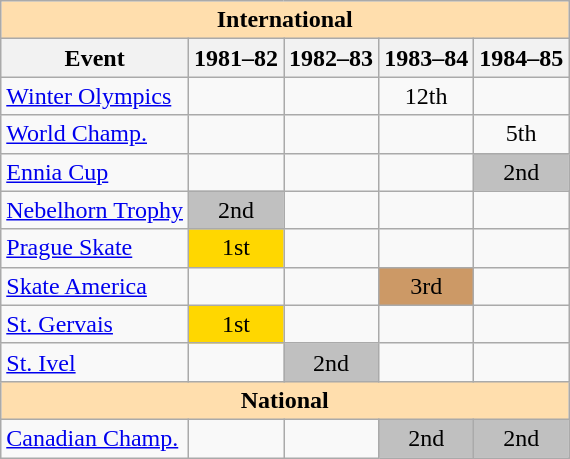<table class="wikitable" style="text-align:center">
<tr>
<th style="background-color: #ffdead; " colspan=5 align=center>International</th>
</tr>
<tr>
<th>Event</th>
<th>1981–82</th>
<th>1982–83</th>
<th>1983–84</th>
<th>1984–85</th>
</tr>
<tr>
<td align=left><a href='#'>Winter Olympics</a></td>
<td></td>
<td></td>
<td>12th</td>
<td></td>
</tr>
<tr>
<td align=left><a href='#'>World Champ.</a></td>
<td></td>
<td></td>
<td></td>
<td>5th</td>
</tr>
<tr>
<td align=left><a href='#'>Ennia Cup</a></td>
<td></td>
<td></td>
<td></td>
<td bgcolor=silver>2nd</td>
</tr>
<tr>
<td align=left><a href='#'>Nebelhorn Trophy</a></td>
<td bgcolor=silver>2nd</td>
<td></td>
<td></td>
<td></td>
</tr>
<tr>
<td align=left><a href='#'>Prague Skate</a></td>
<td bgcolor=gold>1st</td>
<td></td>
<td></td>
<td></td>
</tr>
<tr>
<td align=left><a href='#'>Skate America</a></td>
<td></td>
<td></td>
<td bgcolor=cc9966>3rd</td>
<td></td>
</tr>
<tr>
<td align=left><a href='#'>St. Gervais</a></td>
<td bgcolor=gold>1st</td>
<td></td>
<td></td>
<td></td>
</tr>
<tr>
<td align=left><a href='#'>St. Ivel</a></td>
<td></td>
<td bgcolor=silver>2nd</td>
<td></td>
<td></td>
</tr>
<tr>
<th style="background-color: #ffdead; " colspan=5 align=center>National</th>
</tr>
<tr>
<td align=left><a href='#'>Canadian Champ.</a></td>
<td></td>
<td></td>
<td bgcolor=silver>2nd</td>
<td bgcolor=silver>2nd</td>
</tr>
</table>
